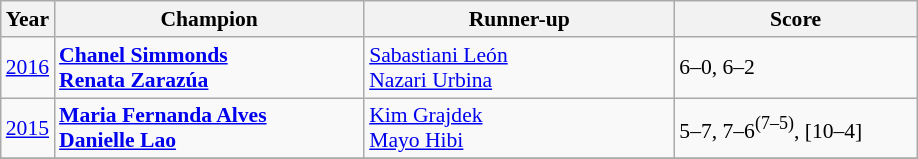<table class="wikitable" style="font-size:90%">
<tr>
<th>Year</th>
<th width="200">Champion</th>
<th width="200">Runner-up</th>
<th width="155">Score</th>
</tr>
<tr>
<td><a href='#'>2016</a></td>
<td> <strong><a href='#'>Chanel Simmonds</a><br> <a href='#'>Renata Zarazúa</a></strong></td>
<td> <a href='#'>Sabastiani León</a><br> <a href='#'>Nazari Urbina</a></td>
<td>6–0, 6–2</td>
</tr>
<tr>
<td><a href='#'>2015</a></td>
<td> <strong><a href='#'>Maria Fernanda Alves</a><br> <a href='#'>Danielle Lao</a></strong></td>
<td> <a href='#'>Kim Grajdek</a><br> <a href='#'>Mayo Hibi</a></td>
<td>5–7, 7–6<sup>(7–5)</sup>, [10–4]</td>
</tr>
<tr>
</tr>
</table>
